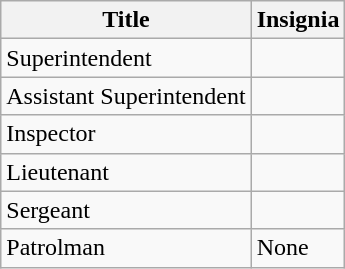<table class="wikitable">
<tr>
<th>Title</th>
<th>Insignia</th>
</tr>
<tr>
<td>Superintendent</td>
<td></td>
</tr>
<tr>
<td>Assistant Superintendent</td>
<td></td>
</tr>
<tr>
<td>Inspector</td>
<td></td>
</tr>
<tr>
<td>Lieutenant</td>
<td></td>
</tr>
<tr>
<td>Sergeant</td>
<td></td>
</tr>
<tr>
<td>Patrolman</td>
<td>None</td>
</tr>
</table>
